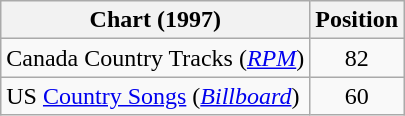<table class="wikitable sortable">
<tr>
<th scope="col">Chart (1997)</th>
<th scope="col">Position</th>
</tr>
<tr>
<td>Canada Country Tracks (<em><a href='#'>RPM</a></em>)</td>
<td align="center">82</td>
</tr>
<tr>
<td>US <a href='#'>Country Songs</a> (<em><a href='#'>Billboard</a></em>)</td>
<td align="center">60</td>
</tr>
</table>
